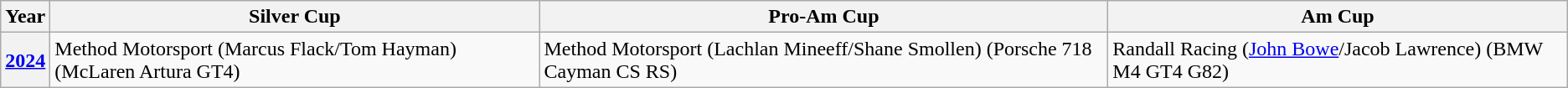<table class="wikitable">
<tr>
<th>Year</th>
<th>Silver Cup</th>
<th>Pro-Am Cup</th>
<th>Am Cup</th>
</tr>
<tr>
<th><a href='#'>2024</a></th>
<td>Method Motorsport (Marcus Flack/Tom Hayman) (McLaren Artura GT4)</td>
<td>Method Motorsport (Lachlan Mineeff/Shane Smollen) (Porsche 718 Cayman CS RS)</td>
<td>Randall Racing (<a href='#'>John Bowe</a>/Jacob Lawrence) (BMW M4 GT4 G82)</td>
</tr>
</table>
